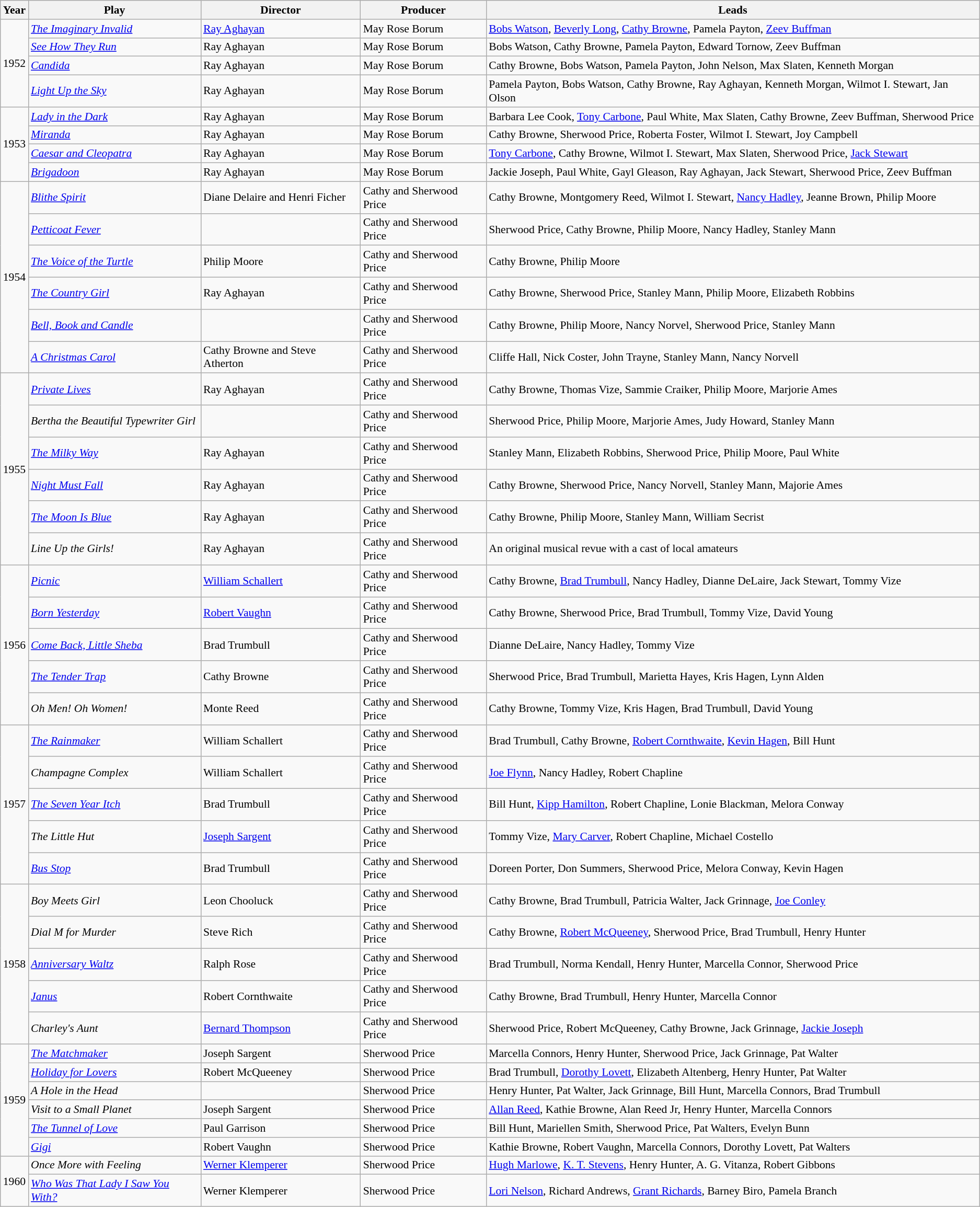<table class="wikitable sortable plainrowheaders" style="font-size: 90%">
<tr>
<th scope="col">Year</th>
<th scope="col">Play</th>
<th scope="col">Director</th>
<th scope="col">Producer</th>
<th scope="col">Leads</th>
</tr>
<tr>
<td rowspan=4>1952</td>
<td><em><a href='#'>The Imaginary Invalid</a></em></td>
<td><a href='#'>Ray Aghayan</a></td>
<td>May Rose Borum</td>
<td><a href='#'>Bobs Watson</a>, <a href='#'>Beverly Long</a>, <a href='#'>Cathy Browne</a>, Pamela Payton, <a href='#'>Zeev Buffman</a></td>
</tr>
<tr>
<td><em><a href='#'>See How They Run</a></em></td>
<td>Ray Aghayan</td>
<td>May Rose Borum</td>
<td>Bobs Watson, Cathy Browne, Pamela Payton, Edward Tornow, Zeev Buffman </td>
</tr>
<tr>
<td><em><a href='#'>Candida</a></em></td>
<td>Ray Aghayan</td>
<td>May Rose Borum</td>
<td>Cathy Browne, Bobs Watson, Pamela Payton, John Nelson, Max Slaten, Kenneth Morgan</td>
</tr>
<tr>
<td><em><a href='#'>Light Up the Sky</a></em></td>
<td>Ray Aghayan</td>
<td>May Rose Borum</td>
<td>Pamela Payton, Bobs Watson, Cathy Browne, Ray Aghayan, Kenneth Morgan, Wilmot I. Stewart, Jan Olson </td>
</tr>
<tr>
<td rowspan=4>1953</td>
<td><em><a href='#'>Lady in the Dark</a></em></td>
<td>Ray Aghayan</td>
<td>May Rose Borum</td>
<td>Barbara Lee Cook, <a href='#'>Tony Carbone</a>, Paul White, Max Slaten, Cathy Browne, Zeev Buffman, Sherwood Price</td>
</tr>
<tr>
<td><em><a href='#'>Miranda</a></em></td>
<td>Ray Aghayan</td>
<td>May Rose Borum</td>
<td>Cathy Browne, Sherwood Price, Roberta Foster, Wilmot I. Stewart, Joy Campbell</td>
</tr>
<tr>
<td><em><a href='#'>Caesar and Cleopatra</a></em></td>
<td>Ray Aghayan</td>
<td>May Rose Borum</td>
<td><a href='#'>Tony Carbone</a>, Cathy Browne, Wilmot I. Stewart, Max Slaten, Sherwood Price, <a href='#'>Jack Stewart</a></td>
</tr>
<tr>
<td><em><a href='#'>Brigadoon</a></em></td>
<td>Ray Aghayan</td>
<td>May Rose Borum</td>
<td>Jackie Joseph, Paul White, Gayl Gleason, Ray Aghayan, Jack Stewart, Sherwood Price, Zeev Buffman</td>
</tr>
<tr>
<td rowspan=6>1954</td>
<td><em><a href='#'>Blithe Spirit</a></em></td>
<td>Diane Delaire and Henri Ficher</td>
<td>Cathy and Sherwood Price</td>
<td>Cathy Browne, Montgomery Reed, Wilmot I. Stewart, <a href='#'>Nancy Hadley</a>, Jeanne Brown, Philip Moore</td>
</tr>
<tr>
<td><em><a href='#'>Petticoat Fever</a></em></td>
<td></td>
<td>Cathy and Sherwood Price</td>
<td>Sherwood Price, Cathy Browne, Philip Moore, Nancy Hadley, Stanley Mann</td>
</tr>
<tr>
<td><em><a href='#'>The Voice of the Turtle</a></em></td>
<td>Philip Moore</td>
<td>Cathy and Sherwood Price</td>
<td>Cathy Browne, Philip Moore</td>
</tr>
<tr>
<td><em><a href='#'>The Country Girl</a></em></td>
<td>Ray Aghayan</td>
<td>Cathy and Sherwood Price</td>
<td>Cathy Browne, Sherwood Price, Stanley Mann, Philip Moore, Elizabeth Robbins</td>
</tr>
<tr>
<td><em><a href='#'>Bell, Book and Candle</a></em></td>
<td></td>
<td>Cathy and Sherwood Price</td>
<td>Cathy Browne, Philip Moore, Nancy Norvel, Sherwood Price, Stanley Mann</td>
</tr>
<tr>
<td><em><a href='#'>A Christmas Carol</a></em></td>
<td>Cathy Browne and Steve Atherton</td>
<td>Cathy and Sherwood Price</td>
<td>Cliffe Hall, Nick Coster, John Trayne, Stanley Mann, Nancy Norvell</td>
</tr>
<tr>
<td rowspan=6>1955</td>
<td><em><a href='#'>Private Lives</a></em></td>
<td>Ray Aghayan</td>
<td>Cathy and Sherwood Price</td>
<td>Cathy Browne, Thomas Vize, Sammie Craiker, Philip Moore, Marjorie Ames</td>
</tr>
<tr>
<td><em>Bertha the Beautiful Typewriter Girl</em></td>
<td></td>
<td>Cathy and Sherwood Price</td>
<td>Sherwood Price, Philip Moore, Marjorie Ames, Judy Howard, Stanley Mann</td>
</tr>
<tr>
<td><em><a href='#'>The Milky Way</a></em></td>
<td>Ray Aghayan</td>
<td>Cathy and Sherwood Price</td>
<td>Stanley Mann, Elizabeth Robbins, Sherwood Price, Philip Moore, Paul White</td>
</tr>
<tr>
<td><em><a href='#'>Night Must Fall</a></em></td>
<td>Ray Aghayan</td>
<td>Cathy and Sherwood Price</td>
<td>Cathy Browne, Sherwood Price, Nancy Norvell, Stanley Mann, Majorie Ames</td>
</tr>
<tr>
<td><em><a href='#'>The Moon Is Blue</a></em></td>
<td>Ray Aghayan</td>
<td>Cathy and Sherwood Price</td>
<td>Cathy Browne, Philip Moore, Stanley Mann, William Secrist</td>
</tr>
<tr>
<td><em>Line Up the Girls!</em></td>
<td>Ray Aghayan</td>
<td>Cathy and Sherwood Price</td>
<td>An original musical revue with a cast of local amateurs</td>
</tr>
<tr>
<td rowspan=5>1956</td>
<td><em><a href='#'>Picnic</a></em></td>
<td><a href='#'>William Schallert</a></td>
<td>Cathy and Sherwood Price</td>
<td>Cathy Browne, <a href='#'>Brad Trumbull</a>, Nancy Hadley, Dianne DeLaire, Jack Stewart, Tommy Vize</td>
</tr>
<tr>
<td><em><a href='#'>Born Yesterday</a></em></td>
<td><a href='#'>Robert Vaughn</a></td>
<td>Cathy and Sherwood Price</td>
<td>Cathy Browne, Sherwood Price, Brad Trumbull, Tommy Vize, David Young</td>
</tr>
<tr>
<td><em><a href='#'>Come Back, Little Sheba</a></em></td>
<td>Brad Trumbull</td>
<td>Cathy and Sherwood Price</td>
<td>Dianne DeLaire, Nancy Hadley, Tommy Vize</td>
</tr>
<tr>
<td><em><a href='#'>The Tender Trap</a></em></td>
<td>Cathy Browne</td>
<td>Cathy and Sherwood Price</td>
<td>Sherwood Price, Brad Trumbull, Marietta Hayes, Kris Hagen, Lynn Alden</td>
</tr>
<tr>
<td><em>Oh Men! Oh Women!</em></td>
<td>Monte Reed</td>
<td>Cathy and Sherwood Price</td>
<td>Cathy Browne, Tommy Vize, Kris Hagen, Brad Trumbull, David Young</td>
</tr>
<tr>
<td rowspan=5>1957</td>
<td><em><a href='#'>The Rainmaker</a></em></td>
<td>William Schallert</td>
<td>Cathy and Sherwood Price</td>
<td>Brad Trumbull, Cathy Browne, <a href='#'>Robert Cornthwaite</a>, <a href='#'>Kevin Hagen</a>, Bill Hunt</td>
</tr>
<tr>
<td><em>Champagne Complex</em></td>
<td>William Schallert</td>
<td>Cathy and Sherwood Price</td>
<td><a href='#'>Joe Flynn</a>, Nancy Hadley, Robert Chapline</td>
</tr>
<tr>
<td><em><a href='#'>The Seven Year Itch</a></em></td>
<td>Brad Trumbull</td>
<td>Cathy and Sherwood Price</td>
<td>Bill Hunt, <a href='#'>Kipp Hamilton</a>, Robert Chapline, Lonie Blackman, Melora Conway</td>
</tr>
<tr>
<td><em>The Little Hut</em></td>
<td><a href='#'>Joseph Sargent</a></td>
<td>Cathy and Sherwood Price</td>
<td>Tommy Vize, <a href='#'>Mary Carver</a>, Robert Chapline, Michael Costello</td>
</tr>
<tr>
<td><em><a href='#'>Bus Stop</a></em></td>
<td>Brad Trumbull</td>
<td>Cathy and Sherwood Price</td>
<td>Doreen Porter, Don Summers, Sherwood Price, Melora Conway, Kevin Hagen</td>
</tr>
<tr>
<td rowspan=5>1958</td>
<td><em>Boy Meets Girl</em></td>
<td>Leon Chooluck</td>
<td>Cathy and Sherwood Price</td>
<td>Cathy Browne, Brad Trumbull, Patricia Walter, Jack Grinnage, <a href='#'>Joe Conley</a></td>
</tr>
<tr>
<td><em>Dial M for Murder</em></td>
<td>Steve Rich</td>
<td>Cathy and Sherwood Price</td>
<td>Cathy Browne, <a href='#'>Robert McQueeney</a>, Sherwood Price, Brad Trumbull, Henry Hunter </td>
</tr>
<tr>
<td><em><a href='#'>Anniversary Waltz</a></em></td>
<td>Ralph Rose</td>
<td>Cathy and Sherwood Price</td>
<td>Brad Trumbull, Norma Kendall, Henry Hunter, Marcella Connor, Sherwood Price </td>
</tr>
<tr>
<td><em><a href='#'>Janus</a></em></td>
<td>Robert Cornthwaite</td>
<td>Cathy and Sherwood Price</td>
<td>Cathy Browne, Brad Trumbull, Henry Hunter, Marcella Connor </td>
</tr>
<tr>
<td><em>Charley's Aunt</em></td>
<td><a href='#'>Bernard Thompson</a></td>
<td>Cathy and Sherwood Price</td>
<td>Sherwood Price, Robert McQueeney, Cathy Browne, Jack Grinnage, <a href='#'>Jackie Joseph</a></td>
</tr>
<tr>
<td rowspan=6>1959</td>
<td><em><a href='#'>The Matchmaker</a></em></td>
<td>Joseph Sargent</td>
<td>Sherwood Price</td>
<td>Marcella Connors, Henry Hunter, Sherwood Price, Jack Grinnage, Pat Walter</td>
</tr>
<tr>
<td><em><a href='#'>Holiday for Lovers</a></em></td>
<td>Robert McQueeney</td>
<td>Sherwood Price</td>
<td>Brad Trumbull, <a href='#'>Dorothy Lovett</a>, Elizabeth Altenberg, Henry Hunter, Pat Walter</td>
</tr>
<tr>
<td><em>A Hole in the Head</em></td>
<td></td>
<td>Sherwood Price</td>
<td>Henry Hunter, Pat Walter, Jack Grinnage, Bill Hunt, Marcella Connors, Brad Trumbull</td>
</tr>
<tr>
<td><em>Visit to a Small Planet</em></td>
<td>Joseph Sargent</td>
<td>Sherwood Price</td>
<td><a href='#'>Allan Reed</a>, Kathie Browne, Alan Reed Jr, Henry Hunter, Marcella Connors</td>
</tr>
<tr>
<td><em><a href='#'>The Tunnel of Love</a></em></td>
<td>Paul Garrison</td>
<td>Sherwood Price</td>
<td>Bill Hunt, Mariellen Smith, Sherwood Price, Pat Walters, Evelyn Bunn</td>
</tr>
<tr>
<td><em><a href='#'>Gigi</a></em></td>
<td>Robert Vaughn</td>
<td>Sherwood Price</td>
<td>Kathie Browne, Robert Vaughn, Marcella Connors, Dorothy Lovett, Pat Walters</td>
</tr>
<tr>
<td rowspan=2>1960</td>
<td><em>Once More with Feeling</em></td>
<td><a href='#'>Werner Klemperer</a></td>
<td>Sherwood Price</td>
<td><a href='#'>Hugh Marlowe</a>, <a href='#'>K. T. Stevens</a>, Henry Hunter, A. G. Vitanza, Robert Gibbons </td>
</tr>
<tr>
<td><em><a href='#'>Who Was That Lady I Saw You With?</a></em></td>
<td>Werner Klemperer</td>
<td>Sherwood Price</td>
<td><a href='#'>Lori Nelson</a>, Richard Andrews, <a href='#'>Grant Richards</a>, Barney Biro, Pamela Branch</td>
</tr>
</table>
